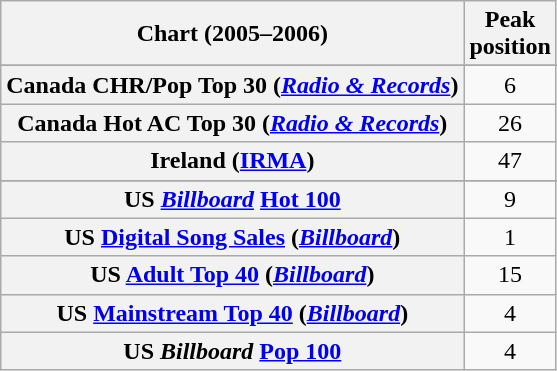<table class="wikitable sortable plainrowheaders" style="text-align:center">
<tr>
<th>Chart (2005–2006)</th>
<th>Peak<br>position</th>
</tr>
<tr>
</tr>
<tr>
<th scope="row">Canada CHR/Pop Top 30 (<em><a href='#'>Radio & Records</a></em>)</th>
<td>6</td>
</tr>
<tr>
<th scope="row">Canada Hot AC Top 30 (<em><a href='#'>Radio & Records</a></em>)</th>
<td>26</td>
</tr>
<tr>
<th scope="row">Ireland (<a href='#'>IRMA</a>)</th>
<td style="text-align:center">47</td>
</tr>
<tr>
</tr>
<tr>
</tr>
<tr>
<th scope="row">US <a href='#'><em>Billboard</em></a> <a href='#'>Hot 100</a></th>
<td>9</td>
</tr>
<tr>
<th scope="row">US <a href='#'>Digital Song Sales</a> (<a href='#'><em>Billboard</em></a>)</th>
<td>1</td>
</tr>
<tr>
<th scope="row">US <a href='#'>Adult Top 40</a> (<a href='#'><em>Billboard</em></a>)</th>
<td>15</td>
</tr>
<tr>
<th scope="row">US <a href='#'>Mainstream Top 40</a> (<a href='#'><em>Billboard</em></a>)</th>
<td>4</td>
</tr>
<tr>
<th scope="row">US <em>Billboard</em> <a href='#'>Pop 100</a></th>
<td>4</td>
</tr>
</table>
